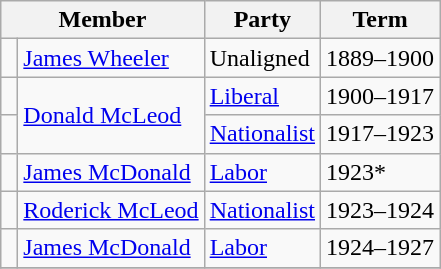<table class="wikitable">
<tr>
<th colspan="2">Member</th>
<th>Party</th>
<th>Term</th>
</tr>
<tr>
<td> </td>
<td><a href='#'>James Wheeler</a></td>
<td>Unaligned</td>
<td>1889–1900</td>
</tr>
<tr>
<td> </td>
<td rowspan="2"><a href='#'>Donald McLeod</a></td>
<td><a href='#'>Liberal</a></td>
<td>1900–1917</td>
</tr>
<tr>
<td> </td>
<td><a href='#'>Nationalist</a></td>
<td>1917–1923</td>
</tr>
<tr>
<td> </td>
<td><a href='#'>James McDonald</a></td>
<td><a href='#'>Labor</a></td>
<td>1923*</td>
</tr>
<tr>
<td> </td>
<td><a href='#'>Roderick McLeod</a></td>
<td><a href='#'>Nationalist</a></td>
<td>1923–1924</td>
</tr>
<tr>
<td> </td>
<td><a href='#'>James McDonald</a></td>
<td><a href='#'>Labor</a></td>
<td>1924–1927</td>
</tr>
<tr>
</tr>
</table>
